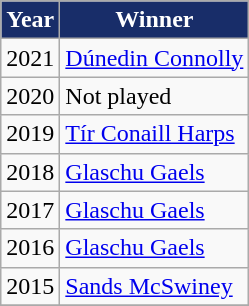<table class="wikitable">
<tr>
<th style="background:#182D69;color:white">Year</th>
<th style="background:#182D69;color:white">Winner</th>
</tr>
<tr>
<td>2021</td>
<td><a href='#'>Dúnedin Connolly</a></td>
</tr>
<tr>
<td>2020</td>
<td>Not played</td>
</tr>
<tr>
<td>2019</td>
<td><a href='#'>Tír Conaill Harps</a></td>
</tr>
<tr>
<td>2018</td>
<td><a href='#'>Glaschu Gaels</a></td>
</tr>
<tr>
<td>2017</td>
<td><a href='#'>Glaschu Gaels</a></td>
</tr>
<tr>
<td>2016</td>
<td><a href='#'>Glaschu Gaels</a></td>
</tr>
<tr>
<td>2015</td>
<td><a href='#'>Sands McSwiney</a></td>
</tr>
<tr>
</tr>
</table>
